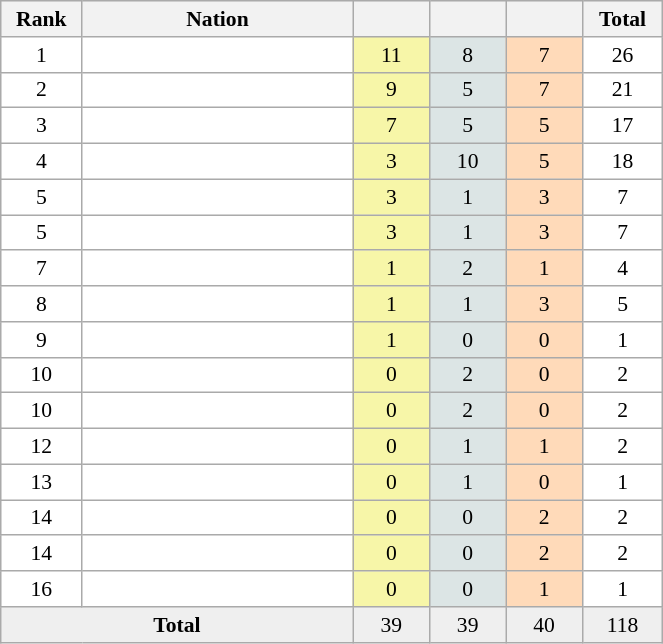<table class=wikitable width=35% cellspacing="1" cellpadding="3" style="border:1px solid #AAAAAA;font-size:90%">
<tr bgcolor="#EFEFEF">
<th width=50>Rank</th>
<th width=200>Nation</th>
<th width=50></th>
<th width=50></th>
<th width=50></th>
<th width=50>Total</th>
</tr>
<tr align="center" valign="top" bgcolor="#FFFFFF">
<td rowspan="1" valign="center">1</td>
<td align="left"></td>
<td style="background:#F7F6A8;">11</td>
<td style="background:#DCE5E5;">8</td>
<td style="background:#FFDAB9;">7</td>
<td>26</td>
</tr>
<tr align="center" valign="top" bgcolor="#FFFFFF">
<td rowspan="1" valign="center">2</td>
<td align="left"></td>
<td style="background:#F7F6A8;">9</td>
<td style="background:#DCE5E5;">5</td>
<td style="background:#FFDAB9;">7</td>
<td>21</td>
</tr>
<tr align="center" valign="top" bgcolor="#FFFFFF">
<td rowspan="1" valign="center">3</td>
<td align="left"></td>
<td style="background:#F7F6A8;">7</td>
<td style="background:#DCE5E5;">5</td>
<td style="background:#FFDAB9;">5</td>
<td>17</td>
</tr>
<tr align="center" valign="top" bgcolor="#FFFFFF">
<td rowspan="1" valign="center">4</td>
<td align="left"></td>
<td style="background:#F7F6A8;">3</td>
<td style="background:#DCE5E5;">10</td>
<td style="background:#FFDAB9;">5</td>
<td>18</td>
</tr>
<tr align="center" valign="top" bgcolor="#FFFFFF">
<td rowspan="1" valign="center">5</td>
<td align="left"></td>
<td style="background:#F7F6A8;">3</td>
<td style="background:#DCE5E5;">1</td>
<td style="background:#FFDAB9;">3</td>
<td>7</td>
</tr>
<tr align="center" valign="top" bgcolor="#FFFFFF">
<td rowspan="1" valign="center">5</td>
<td align="left"></td>
<td style="background:#F7F6A8;">3</td>
<td style="background:#DCE5E5;">1</td>
<td style="background:#FFDAB9;">3</td>
<td>7</td>
</tr>
<tr align="center" valign="top" bgcolor="#FFFFFF">
<td rowspan="1" valign="center">7</td>
<td align="left"></td>
<td style="background:#F7F6A8;">1</td>
<td style="background:#DCE5E5;">2</td>
<td style="background:#FFDAB9;">1</td>
<td>4</td>
</tr>
<tr align="center" valign="top" bgcolor="#FFFFFF">
<td rowspan="1" valign="center">8</td>
<td align="left"></td>
<td style="background:#F7F6A8;">1</td>
<td style="background:#DCE5E5;">1</td>
<td style="background:#FFDAB9;">3</td>
<td>5</td>
</tr>
<tr align="center" valign="top" bgcolor="#FFFFFF">
<td rowspan="1" valign="center">9</td>
<td align="left"></td>
<td style="background:#F7F6A8;">1</td>
<td style="background:#DCE5E5;">0</td>
<td style="background:#FFDAB9;">0</td>
<td>1</td>
</tr>
<tr align="center" valign="top" bgcolor="#FFFFFF">
<td rowspan="1" valign="center">10</td>
<td align="left"></td>
<td style="background:#F7F6A8;">0</td>
<td style="background:#DCE5E5;">2</td>
<td style="background:#FFDAB9;">0</td>
<td>2</td>
</tr>
<tr align="center" valign="top" bgcolor="#FFFFFF">
<td rowspan="1" valign="center">10</td>
<td align="left"></td>
<td style="background:#F7F6A8;">0</td>
<td style="background:#DCE5E5;">2</td>
<td style="background:#FFDAB9;">0</td>
<td>2</td>
</tr>
<tr align="center" valign="top" bgcolor="#FFFFFF">
<td rowspan="1" valign="center">12</td>
<td align="left"></td>
<td style="background:#F7F6A8;">0</td>
<td style="background:#DCE5E5;">1</td>
<td style="background:#FFDAB9;">1</td>
<td>2</td>
</tr>
<tr align="center" valign="top" bgcolor="#FFFFFF">
<td rowspan="1" valign="center">13</td>
<td align="left"></td>
<td style="background:#F7F6A8;">0</td>
<td style="background:#DCE5E5;">1</td>
<td style="background:#FFDAB9;">0</td>
<td>1</td>
</tr>
<tr align="center" valign="top" bgcolor="#FFFFFF">
<td rowspan="1" valign="center">14</td>
<td align="left"></td>
<td style="background:#F7F6A8;">0</td>
<td style="background:#DCE5E5;">0</td>
<td style="background:#FFDAB9;">2</td>
<td>2</td>
</tr>
<tr align="center" valign="top" bgcolor="#FFFFFF">
<td rowspan="1" valign="center">14</td>
<td align="left"></td>
<td style="background:#F7F6A8;">0</td>
<td style="background:#DCE5E5;">0</td>
<td style="background:#FFDAB9;">2</td>
<td>2</td>
</tr>
<tr align="center" valign="top" bgcolor="#FFFFFF">
<td rowspan="1" valign="center">16</td>
<td align="left"></td>
<td style="background:#F7F6A8;">0</td>
<td style="background:#DCE5E5;">0</td>
<td style="background:#FFDAB9;">1</td>
<td>1</td>
</tr>
<tr align="center" valign="top" bgcolor="#EFEFEF">
<td colspan="2" rowspan="1" valign="center"><strong>Total</strong></td>
<td>39</td>
<td>39</td>
<td>40</td>
<td>118</td>
</tr>
</table>
